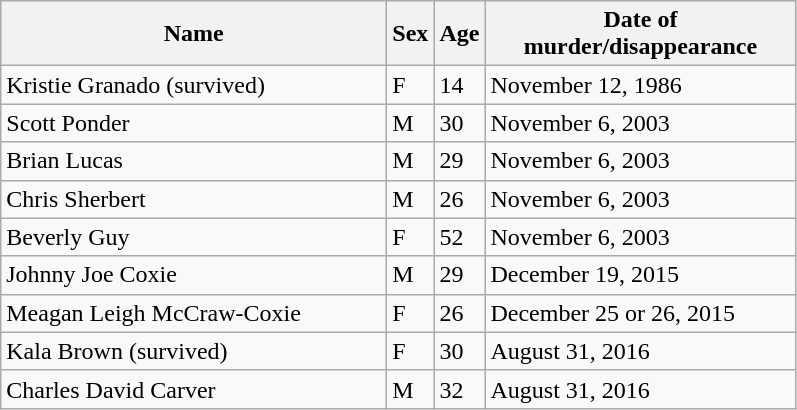<table border="1" class="wikitable">
<tr>
<th width="250">Name</th>
<th>Sex</th>
<th>Age</th>
<th width="200">Date of murder/disappearance</th>
</tr>
<tr>
<td>Kristie Granado (survived)</td>
<td>F</td>
<td>14</td>
<td>November 12, 1986</td>
</tr>
<tr>
<td>Scott Ponder</td>
<td>M</td>
<td>30</td>
<td>November 6, 2003</td>
</tr>
<tr>
<td>Brian Lucas</td>
<td>M</td>
<td>29</td>
<td>November 6, 2003</td>
</tr>
<tr>
<td>Chris Sherbert</td>
<td>M</td>
<td>26</td>
<td>November 6, 2003</td>
</tr>
<tr>
<td>Beverly Guy</td>
<td>F</td>
<td>52</td>
<td>November 6, 2003</td>
</tr>
<tr>
<td>Johnny Joe Coxie</td>
<td>M</td>
<td>29</td>
<td>December 19, 2015</td>
</tr>
<tr>
<td>Meagan Leigh McCraw-Coxie</td>
<td>F</td>
<td>26</td>
<td>December 25 or 26, 2015</td>
</tr>
<tr>
<td>Kala Brown (survived)</td>
<td>F</td>
<td>30</td>
<td>August 31, 2016</td>
</tr>
<tr>
<td>Charles David Carver</td>
<td>M</td>
<td>32</td>
<td>August 31, 2016</td>
</tr>
</table>
